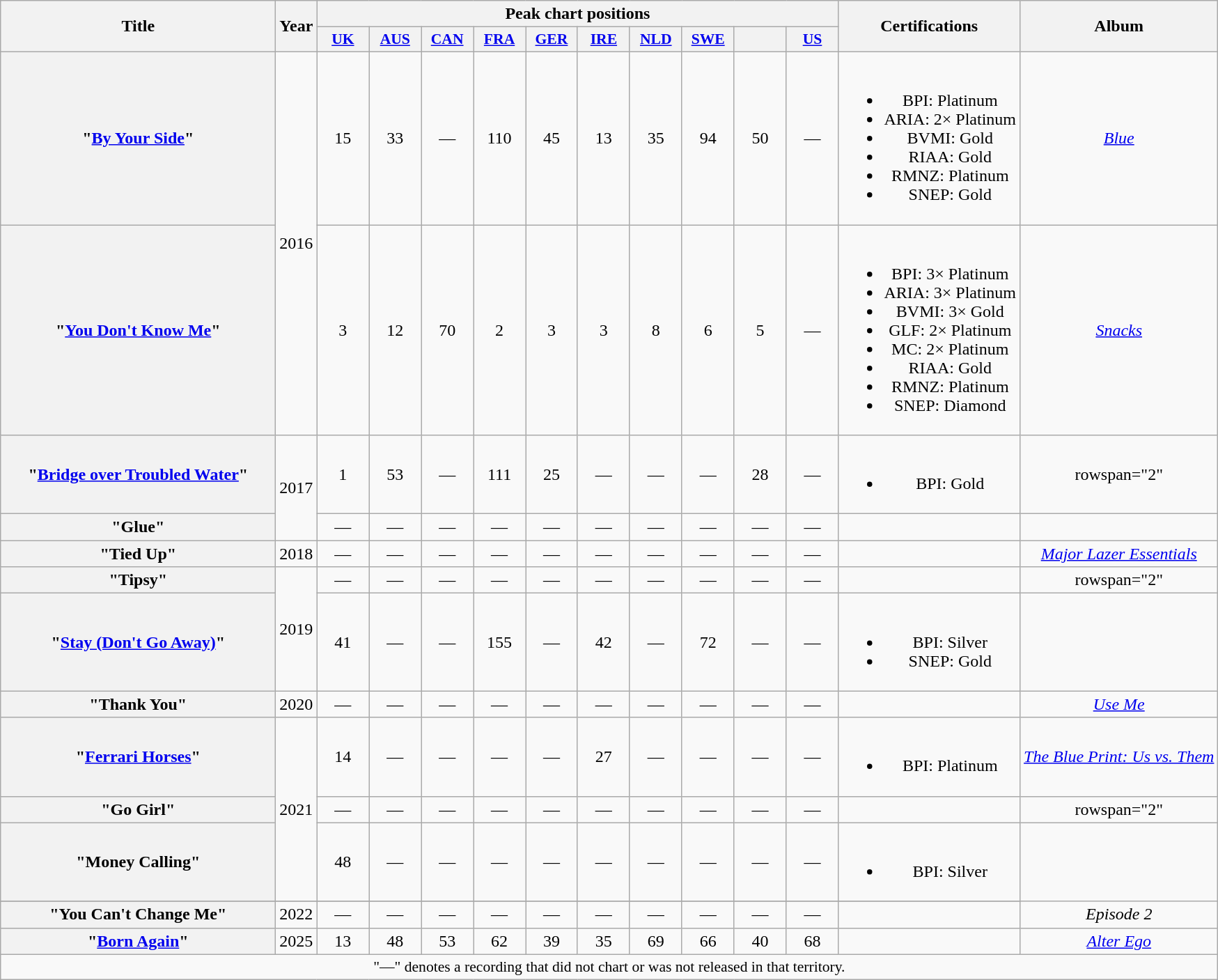<table class="wikitable plainrowheaders" style="text-align:center;">
<tr>
<th scope="col" rowspan="2" style="width:16em;">Title</th>
<th scope="col" rowspan="2">Year</th>
<th scope="col" colspan="10">Peak chart positions</th>
<th scope="col" rowspan="2">Certifications</th>
<th scope="col" rowspan="2">Album</th>
</tr>
<tr>
<th scope="col" style="width:3em;font-size:90%;"><a href='#'>UK</a><br></th>
<th scope="col" style="width:3em;font-size:90%;"><a href='#'>AUS</a><br></th>
<th scope="col" style="width:3em;font-size:90%;"><a href='#'>CAN</a><br></th>
<th scope="col" style="width:3em;font-size:90%;"><a href='#'>FRA</a><br></th>
<th scope="col" style="width:3em;font-size:90%;"><a href='#'>GER</a><br></th>
<th scope="col" style="width:3em;font-size:90%;"><a href='#'>IRE</a><br></th>
<th scope="col" style="width:3em;font-size:90%;"><a href='#'>NLD</a><br></th>
<th scope="col" style="width:3em;font-size:90%;"><a href='#'>SWE</a><br></th>
<th scope="col" style="width:3em;font-size:90%;"><a href='#'></a><br></th>
<th scope="col" style="width:3em;font-size:90%;"><a href='#'>US</a><br></th>
</tr>
<tr>
<th scope="row">"<a href='#'>By Your Side</a>"<br></th>
<td rowspan="2">2016</td>
<td>15</td>
<td>33</td>
<td>—</td>
<td>110</td>
<td>45</td>
<td>13</td>
<td>35</td>
<td>94</td>
<td>50</td>
<td>—</td>
<td><br><ul><li>BPI: Platinum</li><li>ARIA: 2× Platinum</li><li>BVMI: Gold</li><li>RIAA: Gold</li><li>RMNZ: Platinum</li><li>SNEP: Gold</li></ul></td>
<td><em><a href='#'>Blue</a></em></td>
</tr>
<tr>
<th scope="row">"<a href='#'>You Don't Know Me</a>"<br></th>
<td>3</td>
<td>12</td>
<td>70</td>
<td>2</td>
<td>3</td>
<td>3</td>
<td>8</td>
<td>6</td>
<td>5</td>
<td>—</td>
<td><br><ul><li>BPI: 3× Platinum</li><li>ARIA: 3× Platinum</li><li>BVMI: 3× Gold</li><li>GLF: 2× Platinum</li><li>MC: 2× Platinum</li><li>RIAA: Gold</li><li>RMNZ: Platinum</li><li>SNEP: Diamond</li></ul></td>
<td><em><a href='#'>Snacks</a></em></td>
</tr>
<tr>
<th scope="row">"<a href='#'>Bridge over Troubled Water</a>"<br></th>
<td rowspan="2">2017</td>
<td>1</td>
<td>53</td>
<td>—</td>
<td>111</td>
<td>25</td>
<td>—</td>
<td>—</td>
<td>—</td>
<td>28</td>
<td>—</td>
<td><br><ul><li>BPI: Gold</li></ul></td>
<td>rowspan="2" </td>
</tr>
<tr>
<th scope="row">"Glue"<br></th>
<td>—</td>
<td>—</td>
<td>—</td>
<td>—</td>
<td>—</td>
<td>—</td>
<td>—</td>
<td>—</td>
<td>—</td>
<td>—</td>
<td></td>
</tr>
<tr>
<th scope="row">"Tied Up"<br></th>
<td>2018</td>
<td>—</td>
<td>—</td>
<td>—</td>
<td>—</td>
<td>—</td>
<td>—</td>
<td>—</td>
<td>—</td>
<td>—</td>
<td>—</td>
<td></td>
<td><em><a href='#'>Major Lazer Essentials</a></em></td>
</tr>
<tr>
<th scope="row">"Tipsy"<br></th>
<td rowspan="2">2019</td>
<td>—</td>
<td>—</td>
<td>—</td>
<td>—</td>
<td>—</td>
<td>—</td>
<td>—</td>
<td>—</td>
<td>—</td>
<td>—</td>
<td></td>
<td>rowspan="2" </td>
</tr>
<tr>
<th scope="row">"<a href='#'>Stay (Don't Go Away)</a>"<br></th>
<td>41</td>
<td>—</td>
<td>—</td>
<td>155</td>
<td>—</td>
<td>42</td>
<td>—</td>
<td>72</td>
<td>—</td>
<td>—</td>
<td><br><ul><li>BPI: Silver</li><li>SNEP: Gold</li></ul></td>
</tr>
<tr>
<th scope="row">"Thank You"<br></th>
<td>2020</td>
<td>—</td>
<td>—</td>
<td>—</td>
<td>—</td>
<td>—</td>
<td>—</td>
<td>—</td>
<td>—</td>
<td>—</td>
<td>—</td>
<td></td>
<td><em><a href='#'>Use Me</a></em></td>
</tr>
<tr>
<th scope="row">"<a href='#'>Ferrari Horses</a>"<br></th>
<td rowspan="3">2021</td>
<td>14</td>
<td>—</td>
<td>—</td>
<td>—</td>
<td>—</td>
<td>27</td>
<td>—</td>
<td>—</td>
<td>—</td>
<td>—</td>
<td><br><ul><li>BPI: Platinum</li></ul></td>
<td><em><a href='#'>The Blue Print: Us vs. Them</a></em></td>
</tr>
<tr>
<th scope="row">"Go Girl"<br></th>
<td>—</td>
<td>—</td>
<td>—</td>
<td>—</td>
<td>—</td>
<td>—</td>
<td>—</td>
<td>—</td>
<td>—</td>
<td>—</td>
<td></td>
<td>rowspan="2" </td>
</tr>
<tr>
<th scope="row">"Money Calling"<br></th>
<td>48</td>
<td>—</td>
<td>—</td>
<td>—</td>
<td>—</td>
<td>—</td>
<td>—</td>
<td>—</td>
<td>—</td>
<td>—</td>
<td><br><ul><li>BPI: Silver</li></ul></td>
</tr>
<tr>
</tr>
<tr>
<th scope="row">"You Can't Change Me"<br></th>
<td>2022</td>
<td>—</td>
<td>—</td>
<td>—</td>
<td>—</td>
<td>—</td>
<td>—</td>
<td>—</td>
<td>—</td>
<td>—</td>
<td>—</td>
<td></td>
<td><em>Episode 2</em></td>
</tr>
<tr>
<th scope="row">"<a href='#'>Born Again</a>"<br></th>
<td>2025</td>
<td>13</td>
<td>48</td>
<td>53</td>
<td>62</td>
<td>39</td>
<td>35</td>
<td>69</td>
<td>66</td>
<td>40</td>
<td>68</td>
<td></td>
<td><em><a href='#'>Alter Ego</a></em></td>
</tr>
<tr>
<td colspan="14" style="font-size:90%">"—" denotes a recording that did not chart or was not released in that territory.</td>
</tr>
</table>
